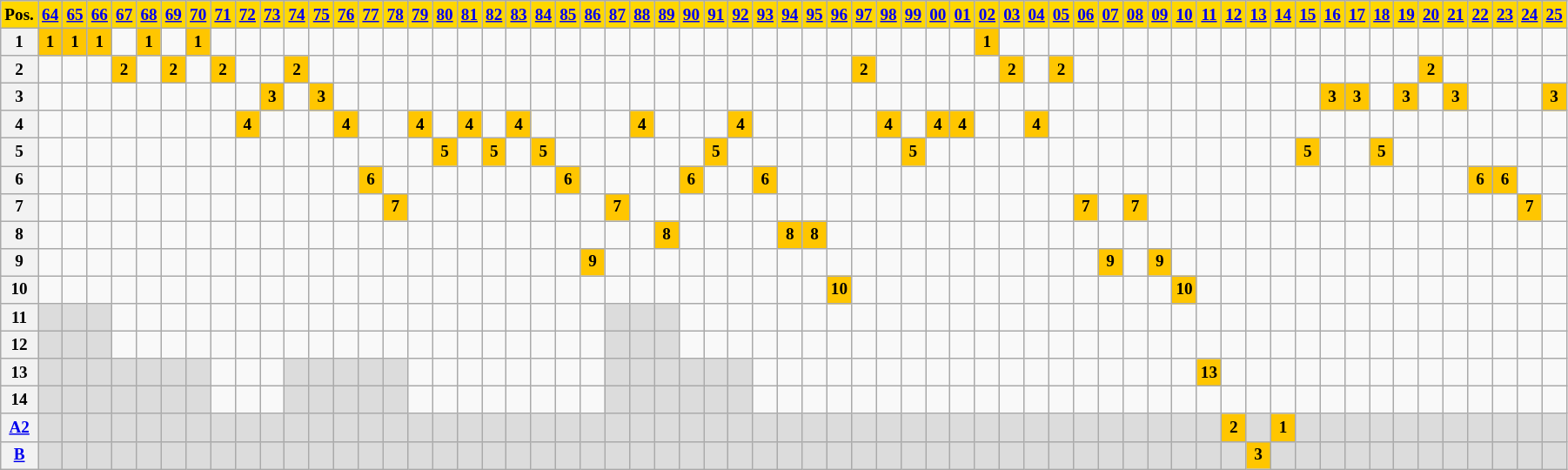<table class="wikitable" style="text-align: center; font-size:80%">
<tr>
<th style="color:black; background:#FFD700;">Pos.</th>
<th style="color:black; background:#FFD700;"><a href='#'>64</a></th>
<th style="color:black; background:#FFD700;"><a href='#'>65</a></th>
<th style="color:black; background:#FFD700;"><a href='#'>66</a></th>
<th style="color:black; background:#FFD700;"><a href='#'>67</a></th>
<th style="color:black; background:#FFD700;"><a href='#'>68</a></th>
<th style="color:black; background:#FFD700;"><a href='#'>69</a></th>
<th style="color:black; background:#FFD700;"><a href='#'>70</a></th>
<th style="color:black; background:#FFD700;"><a href='#'>71</a></th>
<th style="color:black; background:#FFD700;"><a href='#'>72</a></th>
<th style="color:black; background:#FFD700;"><a href='#'>73</a></th>
<th style="color:black; background:#FFD700;"><a href='#'>74</a></th>
<th style="color:black; background:#FFD700;"><a href='#'>75</a></th>
<th style="color:black; background:#FFD700;"><a href='#'>76</a></th>
<th style="color:black; background:#FFD700;"><a href='#'>77</a></th>
<th style="color:black; background:#FFD700;"><a href='#'>78</a></th>
<th style="color:black; background:#FFD700;"><a href='#'>79</a></th>
<th style="color:black; background:#FFD700;"><a href='#'>80</a></th>
<th style="color:black; background:#FFD700;"><a href='#'>81</a></th>
<th style="color:black; background:#FFD700;"><a href='#'>82</a></th>
<th style="color:black; background:#FFD700;"><a href='#'>83</a></th>
<th style="color:black; background:#FFD700;"><a href='#'>84</a></th>
<th style="color:black; background:#FFD700;"><a href='#'>85</a></th>
<th style="color:black; background:#FFD700;"><a href='#'>86</a></th>
<th style="color:black; background:#FFD700;"><a href='#'>87</a></th>
<th style="color:black; background:#FFD700;"><a href='#'>88</a></th>
<th style="color:black; background:#FFD700;"><a href='#'>89</a></th>
<th style="color:black; background:#FFD700;"><a href='#'>90</a></th>
<th style="color:black; background:#FFD700;"><a href='#'>91</a></th>
<th style="color:black; background:#FFD700;"><a href='#'>92</a></th>
<th style="color:black; background:#FFD700;"><a href='#'>93</a></th>
<th style="color:black; background:#FFD700;"><a href='#'>94</a></th>
<th style="color:black; background:#FFD700;"><a href='#'>95</a></th>
<th style="color:black; background:#FFD700;"><a href='#'>96</a></th>
<th style="color:black; background:#FFD700;"><a href='#'>97</a></th>
<th style="color:black; background:#FFD700;"><a href='#'>98</a></th>
<th style="color:black; background:#FFD700;"><a href='#'>99</a></th>
<th style="color:black; background:#FFD700;"><a href='#'>00</a></th>
<th style="color:black; background:#FFD700;"><a href='#'>01</a></th>
<th style="color:black; background:#FFD700;"><a href='#'>02</a></th>
<th style="color:black; background:#FFD700;"><a href='#'>03</a></th>
<th style="color:black; background:#FFD700;"><a href='#'>04</a></th>
<th style="color:black; background:#FFD700;"><a href='#'>05</a></th>
<th style="color:black; background:#FFD700;"><a href='#'>06</a></th>
<th style="color:black; background:#FFD700;"><a href='#'>07</a></th>
<th style="color:black; background:#FFD700;"><a href='#'>08</a></th>
<th style="color:black; background:#FFD700;"><a href='#'>09</a></th>
<th style="color:black; background:#FFD700;"><a href='#'>10</a></th>
<th style="color:black; background:#FFD700;"><a href='#'>11</a></th>
<th style="color:black; background:#FFD700;"><a href='#'>12</a></th>
<th style="color:black; background:#FFD700;"><a href='#'>13</a></th>
<th style="color:black; background:#FFD700;"><a href='#'>14</a></th>
<th style="color:black; background:#FFD700;"><a href='#'>15</a></th>
<th style="color:black; background:#FFD700;"><a href='#'>16</a></th>
<th style="color:black; background:#FFD700;"><a href='#'>17</a></th>
<th style="color:black; background:#FFD700;"><a href='#'>18</a></th>
<th style="color:black; background:#FFD700;"><a href='#'>19</a></th>
<th style="color:black; background:#FFD700;"><a href='#'>20</a></th>
<th style="color:black; background:#FFD700;"><a href='#'>21</a></th>
<th style="color:black; background:#FFD700;"><a href='#'>22</a></th>
<th style="color:black; background:#FFD700;"><a href='#'>23</a></th>
<th style="color:black; background:#FFD700;"><a href='#'>24</a></th>
<th style="color:black; background:#FFD700;"><a href='#'>25</a></th>
</tr>
<tr>
<th>1</th>
<td style="background:#FFC600;"><strong>1</strong></td>
<td style="background:#FFC600;"><strong>1</strong></td>
<td style="background:#FFC600;"><strong>1</strong></td>
<td></td>
<td style="background:#FFC600;"><strong>1</strong></td>
<td></td>
<td style="background:#FFC600;"><strong>1</strong></td>
<td></td>
<td></td>
<td></td>
<td></td>
<td></td>
<td></td>
<td></td>
<td></td>
<td></td>
<td></td>
<td></td>
<td></td>
<td></td>
<td></td>
<td></td>
<td></td>
<td></td>
<td></td>
<td></td>
<td></td>
<td></td>
<td></td>
<td></td>
<td></td>
<td></td>
<td></td>
<td></td>
<td></td>
<td></td>
<td></td>
<td></td>
<td style="background:#FFC600;"><strong>1</strong></td>
<td></td>
<td></td>
<td></td>
<td></td>
<td></td>
<td></td>
<td></td>
<td></td>
<td></td>
<td></td>
<td></td>
<td></td>
<td></td>
<td></td>
<td></td>
<td></td>
<td></td>
<td></td>
<td></td>
<td></td>
<td></td>
<td></td>
<td></td>
</tr>
<tr>
<th>2</th>
<td></td>
<td></td>
<td></td>
<td style="background:#FFC600;"><strong>2</strong></td>
<td></td>
<td style="background:#FFC600;"><strong>2</strong></td>
<td></td>
<td style="background:#FFC600;"><strong>2</strong></td>
<td></td>
<td></td>
<td style="background:#FFC600;"><strong>2</strong></td>
<td></td>
<td></td>
<td></td>
<td></td>
<td></td>
<td></td>
<td></td>
<td></td>
<td></td>
<td></td>
<td></td>
<td></td>
<td></td>
<td></td>
<td></td>
<td></td>
<td></td>
<td></td>
<td></td>
<td></td>
<td></td>
<td></td>
<td style="background:#FFC600;"><strong>2</strong></td>
<td></td>
<td></td>
<td></td>
<td></td>
<td></td>
<td style="background:#FFC600;"><strong>2</strong></td>
<td></td>
<td style="background:#FFC600;"><strong>2</strong></td>
<td></td>
<td></td>
<td></td>
<td></td>
<td></td>
<td></td>
<td></td>
<td></td>
<td></td>
<td></td>
<td></td>
<td></td>
<td></td>
<td></td>
<td style="background:#FFC600;"><strong>2</strong></td>
<td></td>
<td></td>
<td></td>
<td></td>
<td></td>
</tr>
<tr>
<th>3</th>
<td></td>
<td></td>
<td></td>
<td></td>
<td></td>
<td></td>
<td></td>
<td></td>
<td></td>
<td style="background:#FFC600;"><strong>3</strong></td>
<td></td>
<td style="background:#FFC600;"><strong>3</strong></td>
<td></td>
<td></td>
<td></td>
<td></td>
<td></td>
<td></td>
<td></td>
<td></td>
<td></td>
<td></td>
<td></td>
<td></td>
<td></td>
<td></td>
<td></td>
<td></td>
<td></td>
<td></td>
<td></td>
<td></td>
<td></td>
<td></td>
<td></td>
<td></td>
<td></td>
<td></td>
<td></td>
<td></td>
<td></td>
<td></td>
<td></td>
<td></td>
<td></td>
<td></td>
<td></td>
<td></td>
<td></td>
<td></td>
<td></td>
<td></td>
<td style="background:#FFC600;"><strong>3</strong></td>
<td style="background:#FFC600;"><strong>3</strong></td>
<td></td>
<td style="background:#FFC600;"><strong>3</strong></td>
<td></td>
<td style="background:#FFC600;"><strong>3</strong></td>
<td></td>
<td></td>
<td></td>
<td style="background:#FFC600;"><strong>3</strong></td>
</tr>
<tr>
<th>4</th>
<td></td>
<td></td>
<td></td>
<td></td>
<td></td>
<td></td>
<td></td>
<td></td>
<td style="background:#FFC600;"><strong>4</strong></td>
<td></td>
<td></td>
<td></td>
<td style="background:#FFC600;"><strong>4</strong></td>
<td></td>
<td></td>
<td style="background:#FFC600;"><strong>4</strong></td>
<td></td>
<td style="background:#FFC600;"><strong>4</strong></td>
<td></td>
<td style="background:#FFC600;"><strong>4</strong></td>
<td></td>
<td></td>
<td></td>
<td></td>
<td style="background:#FFC600;"><strong>4</strong></td>
<td></td>
<td></td>
<td></td>
<td style="background:#FFC600;"><strong>4</strong></td>
<td></td>
<td></td>
<td></td>
<td></td>
<td></td>
<td style="background:#FFC600;"><strong>4</strong></td>
<td></td>
<td style="background:#FFC600;"><strong>4</strong></td>
<td style="background:#FFC600;"><strong>4</strong></td>
<td></td>
<td></td>
<td style="background:#FFC600;"><strong>4</strong></td>
<td></td>
<td></td>
<td></td>
<td></td>
<td></td>
<td></td>
<td></td>
<td></td>
<td></td>
<td></td>
<td></td>
<td></td>
<td></td>
<td></td>
<td></td>
<td></td>
<td></td>
<td></td>
<td></td>
<td></td>
<td></td>
</tr>
<tr>
<th>5</th>
<td></td>
<td></td>
<td></td>
<td></td>
<td></td>
<td></td>
<td></td>
<td></td>
<td></td>
<td></td>
<td></td>
<td></td>
<td></td>
<td></td>
<td></td>
<td></td>
<td style="background:#FFC600;"><strong>5</strong></td>
<td></td>
<td style="background:#FFC600;"><strong>5</strong></td>
<td></td>
<td style="background:#FFC600;"><strong>5</strong></td>
<td></td>
<td></td>
<td></td>
<td></td>
<td></td>
<td></td>
<td style="background:#FFC600;"><strong>5</strong></td>
<td></td>
<td></td>
<td></td>
<td></td>
<td></td>
<td></td>
<td></td>
<td style="background:#FFC600;"><strong>5</strong></td>
<td></td>
<td></td>
<td></td>
<td></td>
<td></td>
<td></td>
<td></td>
<td></td>
<td></td>
<td></td>
<td></td>
<td></td>
<td></td>
<td></td>
<td></td>
<td style="background:#FFC600;"><strong>5</strong></td>
<td></td>
<td></td>
<td style="background:#FFC600;"><strong>5</strong></td>
<td></td>
<td></td>
<td></td>
<td></td>
<td></td>
<td></td>
<td></td>
</tr>
<tr>
<th>6</th>
<td></td>
<td></td>
<td></td>
<td></td>
<td></td>
<td></td>
<td></td>
<td></td>
<td></td>
<td></td>
<td></td>
<td></td>
<td></td>
<td style="background:#FFC600;"><strong>6</strong></td>
<td></td>
<td></td>
<td></td>
<td></td>
<td></td>
<td></td>
<td></td>
<td style="background:#FFC600;"><strong>6</strong></td>
<td></td>
<td></td>
<td></td>
<td></td>
<td style="background:#FFC600;"><strong>6</strong></td>
<td></td>
<td></td>
<td style="background:#FFC600;"><strong>6</strong></td>
<td></td>
<td></td>
<td></td>
<td></td>
<td></td>
<td></td>
<td></td>
<td></td>
<td></td>
<td></td>
<td></td>
<td></td>
<td></td>
<td></td>
<td></td>
<td></td>
<td></td>
<td></td>
<td></td>
<td></td>
<td></td>
<td></td>
<td></td>
<td></td>
<td></td>
<td></td>
<td></td>
<td></td>
<td style="background:#FFC600;"><strong>6</strong></td>
<td style="background:#FFC600;"><strong>6</strong></td>
<td></td>
<td></td>
</tr>
<tr>
<th>7</th>
<td></td>
<td></td>
<td></td>
<td></td>
<td></td>
<td></td>
<td></td>
<td></td>
<td></td>
<td></td>
<td></td>
<td></td>
<td></td>
<td></td>
<td style="background:#FFC600;"><strong>7</strong></td>
<td></td>
<td></td>
<td></td>
<td></td>
<td></td>
<td></td>
<td></td>
<td></td>
<td style="background:#FFC600;"><strong>7</strong></td>
<td></td>
<td></td>
<td></td>
<td></td>
<td></td>
<td></td>
<td></td>
<td></td>
<td></td>
<td></td>
<td></td>
<td></td>
<td></td>
<td></td>
<td></td>
<td></td>
<td></td>
<td></td>
<td style="background:#FFC600;"><strong>7</strong></td>
<td></td>
<td style="background:#FFC600;"><strong>7</strong></td>
<td></td>
<td></td>
<td></td>
<td></td>
<td></td>
<td></td>
<td></td>
<td></td>
<td></td>
<td></td>
<td></td>
<td></td>
<td></td>
<td></td>
<td></td>
<td style="background:#FFC600;"><strong>7</strong></td>
<td></td>
</tr>
<tr>
<th>8</th>
<td></td>
<td></td>
<td></td>
<td></td>
<td></td>
<td></td>
<td></td>
<td></td>
<td></td>
<td></td>
<td></td>
<td></td>
<td></td>
<td></td>
<td></td>
<td></td>
<td></td>
<td></td>
<td></td>
<td></td>
<td></td>
<td></td>
<td></td>
<td></td>
<td></td>
<td style="background:#FFC600;"><strong>8</strong></td>
<td></td>
<td></td>
<td></td>
<td></td>
<td style="background:#FFC600;"><strong>8</strong></td>
<td style="background:#FFC600;"><strong>8</strong></td>
<td></td>
<td></td>
<td></td>
<td></td>
<td></td>
<td></td>
<td></td>
<td></td>
<td></td>
<td></td>
<td></td>
<td></td>
<td></td>
<td></td>
<td></td>
<td></td>
<td></td>
<td></td>
<td></td>
<td></td>
<td></td>
<td></td>
<td></td>
<td></td>
<td></td>
<td></td>
<td></td>
<td></td>
<td></td>
<td></td>
</tr>
<tr>
<th>9</th>
<td></td>
<td></td>
<td></td>
<td></td>
<td></td>
<td></td>
<td></td>
<td></td>
<td></td>
<td></td>
<td></td>
<td></td>
<td></td>
<td></td>
<td></td>
<td></td>
<td></td>
<td></td>
<td></td>
<td></td>
<td></td>
<td></td>
<td style="background:#FFC600;"><strong>9</strong></td>
<td></td>
<td></td>
<td></td>
<td></td>
<td></td>
<td></td>
<td></td>
<td></td>
<td></td>
<td></td>
<td></td>
<td></td>
<td></td>
<td></td>
<td></td>
<td></td>
<td></td>
<td></td>
<td></td>
<td></td>
<td style="background:#FFC600;"><strong>9</strong></td>
<td></td>
<td style="background:#FFC600;"><strong>9</strong></td>
<td></td>
<td></td>
<td></td>
<td></td>
<td></td>
<td></td>
<td></td>
<td></td>
<td></td>
<td></td>
<td></td>
<td></td>
<td></td>
<td></td>
<td></td>
<td></td>
</tr>
<tr>
<th>10</th>
<td></td>
<td></td>
<td></td>
<td></td>
<td></td>
<td></td>
<td></td>
<td></td>
<td></td>
<td></td>
<td></td>
<td></td>
<td></td>
<td></td>
<td></td>
<td></td>
<td></td>
<td></td>
<td></td>
<td></td>
<td></td>
<td></td>
<td></td>
<td></td>
<td></td>
<td></td>
<td></td>
<td></td>
<td></td>
<td></td>
<td></td>
<td></td>
<td style="background:#FFC600;"><strong>10</strong></td>
<td></td>
<td></td>
<td></td>
<td></td>
<td></td>
<td></td>
<td></td>
<td></td>
<td></td>
<td></td>
<td></td>
<td></td>
<td></td>
<td style="background:#FFC600;"><strong>10</strong></td>
<td></td>
<td></td>
<td></td>
<td></td>
<td></td>
<td></td>
<td></td>
<td></td>
<td></td>
<td></td>
<td></td>
<td></td>
<td></td>
<td></td>
<td></td>
</tr>
<tr>
<th>11</th>
<td style="background:#dcdcdc"></td>
<td style="background:#dcdcdc"></td>
<td style="background:#dcdcdc"></td>
<td></td>
<td></td>
<td></td>
<td></td>
<td></td>
<td></td>
<td></td>
<td></td>
<td></td>
<td></td>
<td></td>
<td></td>
<td></td>
<td></td>
<td></td>
<td></td>
<td></td>
<td></td>
<td></td>
<td></td>
<td style="background:#dcdcdc"></td>
<td style="background:#dcdcdc"></td>
<td style="background:#dcdcdc"></td>
<td></td>
<td></td>
<td></td>
<td></td>
<td></td>
<td></td>
<td></td>
<td></td>
<td></td>
<td></td>
<td></td>
<td></td>
<td></td>
<td></td>
<td></td>
<td></td>
<td></td>
<td></td>
<td></td>
<td></td>
<td></td>
<td></td>
<td></td>
<td></td>
<td></td>
<td></td>
<td></td>
<td></td>
<td></td>
<td></td>
<td></td>
<td></td>
<td></td>
<td></td>
<td></td>
<td></td>
</tr>
<tr>
<th>12</th>
<td style="background:#dcdcdc"></td>
<td style="background:#dcdcdc"></td>
<td style="background:#dcdcdc"></td>
<td></td>
<td></td>
<td></td>
<td></td>
<td></td>
<td></td>
<td></td>
<td></td>
<td></td>
<td></td>
<td></td>
<td></td>
<td></td>
<td></td>
<td></td>
<td></td>
<td></td>
<td></td>
<td></td>
<td></td>
<td style="background:#dcdcdc"></td>
<td style="background:#dcdcdc"></td>
<td style="background:#dcdcdc"></td>
<td></td>
<td></td>
<td></td>
<td></td>
<td></td>
<td></td>
<td></td>
<td></td>
<td></td>
<td></td>
<td></td>
<td></td>
<td></td>
<td></td>
<td></td>
<td></td>
<td></td>
<td></td>
<td></td>
<td></td>
<td></td>
<td></td>
<td></td>
<td></td>
<td></td>
<td></td>
<td></td>
<td></td>
<td></td>
<td></td>
<td></td>
<td></td>
<td></td>
<td></td>
<td></td>
<td></td>
</tr>
<tr>
<th>13</th>
<td style="background:#dcdcdc"></td>
<td style="background:#dcdcdc"></td>
<td style="background:#dcdcdc"></td>
<td style="background:#dcdcdc"></td>
<td style="background:#dcdcdc"></td>
<td style="background:#dcdcdc"></td>
<td style="background:#dcdcdc"></td>
<td></td>
<td></td>
<td></td>
<td style="background:#dcdcdc"></td>
<td style="background:#dcdcdc"></td>
<td style="background:#dcdcdc"></td>
<td style="background:#dcdcdc"></td>
<td style="background:#dcdcdc"></td>
<td></td>
<td></td>
<td></td>
<td></td>
<td></td>
<td></td>
<td></td>
<td></td>
<td style="background:#dcdcdc"></td>
<td style="background:#dcdcdc"></td>
<td style="background:#dcdcdc"></td>
<td style="background:#dcdcdc"></td>
<td style="background:#dcdcdc"></td>
<td style="background:#dcdcdc"></td>
<td></td>
<td></td>
<td></td>
<td></td>
<td></td>
<td></td>
<td></td>
<td></td>
<td></td>
<td></td>
<td></td>
<td></td>
<td></td>
<td></td>
<td></td>
<td></td>
<td></td>
<td></td>
<td style="background:#FFC600;"><strong>13</strong></td>
<td></td>
<td></td>
<td></td>
<td></td>
<td></td>
<td></td>
<td></td>
<td></td>
<td></td>
<td></td>
<td></td>
<td></td>
<td></td>
<td></td>
</tr>
<tr>
<th>14</th>
<td style="background:#dcdcdc"></td>
<td style="background:#dcdcdc"></td>
<td style="background:#dcdcdc"></td>
<td style="background:#dcdcdc"></td>
<td style="background:#dcdcdc"></td>
<td style="background:#dcdcdc"></td>
<td style="background:#dcdcdc"></td>
<td></td>
<td></td>
<td></td>
<td style="background:#dcdcdc"></td>
<td style="background:#dcdcdc"></td>
<td style="background:#dcdcdc"></td>
<td style="background:#dcdcdc"></td>
<td style="background:#dcdcdc"></td>
<td></td>
<td></td>
<td></td>
<td></td>
<td></td>
<td></td>
<td></td>
<td></td>
<td style="background:#dcdcdc"></td>
<td style="background:#dcdcdc"></td>
<td style="background:#dcdcdc"></td>
<td style="background:#dcdcdc"></td>
<td style="background:#dcdcdc"></td>
<td style="background:#dcdcdc"></td>
<td></td>
<td></td>
<td></td>
<td></td>
<td></td>
<td></td>
<td></td>
<td></td>
<td></td>
<td></td>
<td></td>
<td></td>
<td></td>
<td></td>
<td></td>
<td></td>
<td></td>
<td></td>
<td></td>
<td></td>
<td></td>
<td></td>
<td></td>
<td></td>
<td></td>
<td></td>
<td></td>
<td></td>
<td></td>
<td></td>
<td></td>
<td></td>
<td></td>
</tr>
<tr>
<th><a href='#'>A2</a></th>
<td style="background:#dcdcdc"></td>
<td style="background:#dcdcdc"></td>
<td style="background:#dcdcdc"></td>
<td style="background:#dcdcdc"></td>
<td style="background:#dcdcdc"></td>
<td style="background:#dcdcdc"></td>
<td style="background:#dcdcdc"></td>
<td style="background:#dcdcdc"></td>
<td style="background:#dcdcdc"></td>
<td style="background:#dcdcdc"></td>
<td style="background:#dcdcdc"></td>
<td style="background:#dcdcdc"></td>
<td style="background:#dcdcdc"></td>
<td style="background:#dcdcdc"></td>
<td style="background:#dcdcdc"></td>
<td style="background:#dcdcdc"></td>
<td style="background:#dcdcdc"></td>
<td style="background:#dcdcdc"></td>
<td style="background:#dcdcdc"></td>
<td style="background:#dcdcdc"></td>
<td style="background:#dcdcdc"></td>
<td style="background:#dcdcdc"></td>
<td style="background:#dcdcdc"></td>
<td style="background:#dcdcdc"></td>
<td style="background:#dcdcdc"></td>
<td style="background:#dcdcdc"></td>
<td style="background:#dcdcdc"></td>
<td style="background:#dcdcdc"></td>
<td style="background:#dcdcdc"></td>
<td style="background:#dcdcdc"></td>
<td style="background:#dcdcdc"></td>
<td style="background:#dcdcdc"></td>
<td style="background:#dcdcdc"></td>
<td style="background:#dcdcdc"></td>
<td style="background:#dcdcdc"></td>
<td style="background:#dcdcdc"></td>
<td style="background:#dcdcdc"></td>
<td style="background:#dcdcdc"></td>
<td style="background:#dcdcdc"></td>
<td style="background:#dcdcdc"></td>
<td style="background:#dcdcdc"></td>
<td style="background:#dcdcdc"></td>
<td style="background:#dcdcdc"></td>
<td style="background:#dcdcdc"></td>
<td style="background:#dcdcdc"></td>
<td style="background:#dcdcdc"></td>
<td style="background:#dcdcdc"></td>
<td style="background:#dcdcdc"></td>
<td style="background:#FFC600;"><strong>2</strong></td>
<td style="background:#dcdcdc"></td>
<td style="background:#FFC600;"><strong>1</strong></td>
<td style="background:#dcdcdc"></td>
<td style="background:#dcdcdc"></td>
<td style="background:#dcdcdc"></td>
<td style="background:#dcdcdc"></td>
<td style="background:#dcdcdc"></td>
<td style="background:#dcdcdc"></td>
<td style="background:#dcdcdc"></td>
<td style="background:#dcdcdc"></td>
<td style="background:#dcdcdc"></td>
<td style="background:#dcdcdc"></td>
<td style="background:#dcdcdc"></td>
</tr>
<tr>
<th><a href='#'>Β</a></th>
<td style="background:#dcdcdc"></td>
<td style="background:#dcdcdc"></td>
<td style="background:#dcdcdc"></td>
<td style="background:#dcdcdc"></td>
<td style="background:#dcdcdc"></td>
<td style="background:#dcdcdc"></td>
<td style="background:#dcdcdc"></td>
<td style="background:#dcdcdc"></td>
<td style="background:#dcdcdc"></td>
<td style="background:#dcdcdc"></td>
<td style="background:#dcdcdc"></td>
<td style="background:#dcdcdc"></td>
<td style="background:#dcdcdc"></td>
<td style="background:#dcdcdc"></td>
<td style="background:#dcdcdc"></td>
<td style="background:#dcdcdc"></td>
<td style="background:#dcdcdc"></td>
<td style="background:#dcdcdc"></td>
<td style="background:#dcdcdc"></td>
<td style="background:#dcdcdc"></td>
<td style="background:#dcdcdc"></td>
<td style="background:#dcdcdc"></td>
<td style="background:#dcdcdc"></td>
<td style="background:#dcdcdc"></td>
<td style="background:#dcdcdc"></td>
<td style="background:#dcdcdc"></td>
<td style="background:#dcdcdc"></td>
<td style="background:#dcdcdc"></td>
<td style="background:#dcdcdc"></td>
<td style="background:#dcdcdc"></td>
<td style="background:#dcdcdc"></td>
<td style="background:#dcdcdc"></td>
<td style="background:#dcdcdc"></td>
<td style="background:#dcdcdc"></td>
<td style="background:#dcdcdc"></td>
<td style="background:#dcdcdc"></td>
<td style="background:#dcdcdc"></td>
<td style="background:#dcdcdc"></td>
<td style="background:#dcdcdc"></td>
<td style="background:#dcdcdc"></td>
<td style="background:#dcdcdc"></td>
<td style="background:#dcdcdc"></td>
<td style="background:#dcdcdc"></td>
<td style="background:#dcdcdc"></td>
<td style="background:#dcdcdc"></td>
<td style="background:#dcdcdc"></td>
<td style="background:#dcdcdc"></td>
<td style="background:#dcdcdc"></td>
<td style="background:#dcdcdc"></td>
<td style="background:#FFC600;"><strong>3</strong></td>
<td style="background:#dcdcdc"></td>
<td style="background:#dcdcdc"></td>
<td style="background:#dcdcdc"></td>
<td style="background:#dcdcdc"></td>
<td style="background:#dcdcdc"></td>
<td style="background:#dcdcdc"></td>
<td style="background:#dcdcdc"></td>
<td style="background:#dcdcdc"></td>
<td style="background:#dcdcdc"></td>
<td style="background:#dcdcdc"></td>
<td style="background:#dcdcdc"></td>
<td style="background:#dcdcdc"></td>
</tr>
</table>
